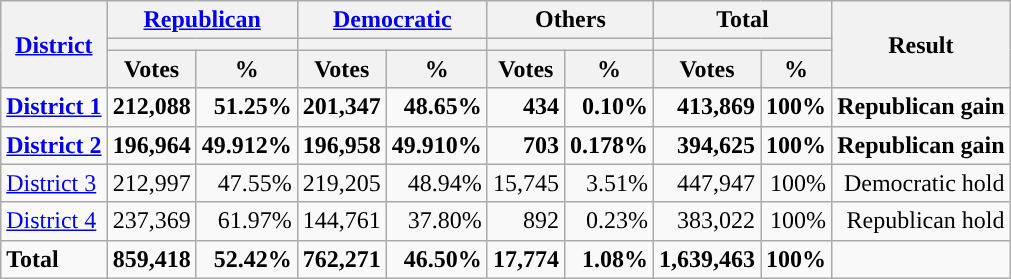<table class="wikitable plainrowheaders sortable" style="font-size:100%; text-align:right;">
<tr>
<th scope=col rowspan=3><a href='#'>District</a></th>
<th scope=col colspan=2><a href='#'>Republican</a></th>
<th scope=col colspan=2><a href='#'>Democratic</a></th>
<th scope=col colspan=2>Others</th>
<th scope=col colspan=2>Total</th>
<th scope=col rowspan=3>Result</th>
</tr>
<tr>
<th scope=col colspan=2 style="background:"></th>
<th scope=col colspan=2 style="background:"></th>
<th scope=col colspan=2></th>
<th scope=col colspan=2></th>
</tr>
<tr>
<th scope=col data-sort-type="number">Votes</th>
<th scope=col data-sort-type="number">%</th>
<th scope=col data-sort-type="number">Votes</th>
<th scope=col data-sort-type="number">%</th>
<th scope=col data-sort-type="number">Votes</th>
<th scope=col data-sort-type="number">%</th>
<th scope=col data-sort-type="number">Votes</th>
<th scope=col data-sort-type="number">%</th>
</tr>
<tr>
<td align=left><strong><a href='#'>District 1</a></strong></td>
<td><strong>212,088</strong></td>
<td><strong>51.25%</strong></td>
<td><strong>201,347</strong></td>
<td><strong>48.65%</strong></td>
<td><strong>434</strong></td>
<td><strong>0.10%</strong></td>
<td><strong>413,869</strong></td>
<td><strong>100%</strong></td>
<td><strong>Republican gain</strong></td>
</tr>
<tr>
<td align=left><strong><a href='#'>District 2</a></strong></td>
<td><strong>196,964</strong></td>
<td><strong>49.912% </strong></td>
<td><strong>196,958</strong></td>
<td><strong>49.910%</strong></td>
<td><strong>703</strong></td>
<td><strong>0.178%</strong></td>
<td><strong>394,625</strong></td>
<td><strong>100%</strong></td>
<td><strong>Republican gain</strong></td>
</tr>
<tr>
<td align=left><a href='#'>District 3</a></td>
<td>212,997</td>
<td>47.55%</td>
<td>219,205</td>
<td>48.94%</td>
<td>15,745</td>
<td>3.51%</td>
<td>447,947</td>
<td>100%</td>
<td>Democratic hold</td>
</tr>
<tr>
<td align=left><a href='#'>District 4</a></td>
<td>237,369</td>
<td>61.97%</td>
<td>144,761</td>
<td>37.80%</td>
<td>892</td>
<td>0.23%</td>
<td>383,022</td>
<td>100%</td>
<td>Republican hold</td>
</tr>
<tr class="sortbottom" style="font-weight:bold">
<td align=left>Total</td>
<td><strong>859,418</strong></td>
<td><strong>52.42%</strong></td>
<td><strong>762,271</strong></td>
<td><strong>46.50%</strong></td>
<td><strong>17,774 </strong></td>
<td><strong>1.08%</strong></td>
<td><strong>1,639,463</strong></td>
<td><strong>100%</strong></td>
<td></td>
</tr>
</table>
